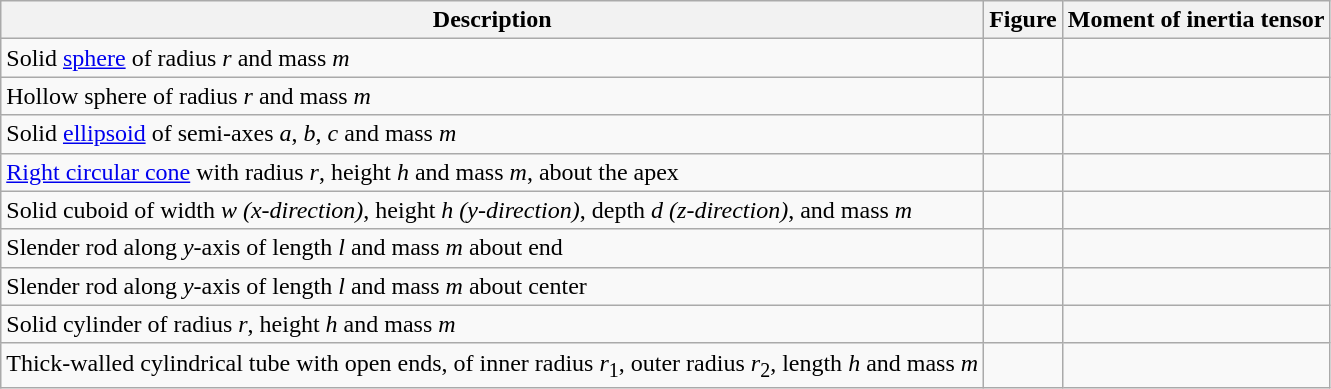<table class="wikitable">
<tr>
<th>Description</th>
<th>Figure</th>
<th>Moment of inertia tensor</th>
</tr>
<tr>
<td>Solid <a href='#'>sphere</a> of radius <em>r</em> and mass <em>m</em></td>
<td></td>
<td></td>
</tr>
<tr>
<td>Hollow sphere of radius <em>r</em> and mass <em>m</em></td>
<td></td>
<td><br></td>
</tr>
<tr>
<td>Solid <a href='#'>ellipsoid</a> of semi-axes <em>a</em>, <em>b</em>, <em>c</em> and mass <em>m</em></td>
<td></td>
<td></td>
</tr>
<tr>
<td><a href='#'>Right circular cone</a> with radius <em>r</em>, height <em>h</em> and mass <em>m</em>, about the apex</td>
<td></td>
<td></td>
</tr>
<tr>
<td>Solid cuboid of width <em>w</em> <em>(x-direction)</em>, height <em>h (y-direction)</em>, depth <em>d (z-direction)</em>, and mass <em>m</em></td>
<td></td>
<td></td>
</tr>
<tr>
<td>Slender rod along <em>y</em>-axis of length <em>l</em> and mass <em>m</em> about end</td>
<td></td>
<td><br></td>
</tr>
<tr>
<td>Slender rod along <em>y</em>-axis of length <em>l</em> and mass <em>m</em> about center</td>
<td></td>
<td><br></td>
</tr>
<tr>
<td>Solid cylinder of radius <em>r</em>, height <em>h</em> and mass <em>m</em></td>
<td></td>
<td><br></td>
</tr>
<tr>
<td>Thick-walled cylindrical tube with open ends, of inner radius <em>r</em><sub>1</sub>, outer radius <em>r</em><sub>2</sub>, length <em>h</em> and mass <em>m</em></td>
<td></td>
<td><br></td>
</tr>
</table>
